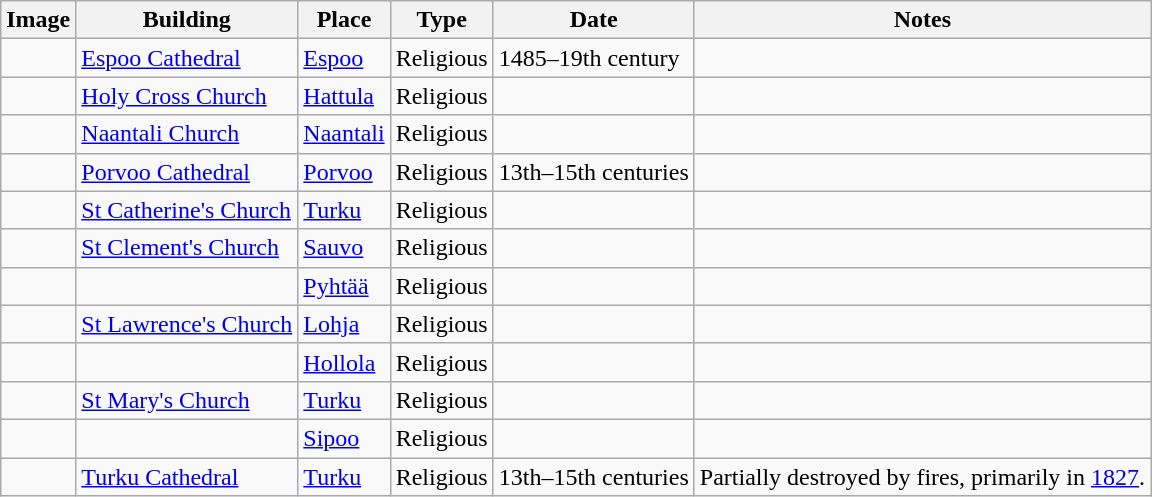<table class="wikitable sortable mw-collapsible mw-collapsed">
<tr>
<th>Image</th>
<th>Building</th>
<th>Place</th>
<th>Type</th>
<th>Date</th>
<th>Notes</th>
</tr>
<tr>
<td></td>
<td><a href='#'>Espoo Cathedral</a></td>
<td><a href='#'>Espoo</a></td>
<td>Religious</td>
<td>1485–19th century</td>
<td></td>
</tr>
<tr>
<td></td>
<td><a href='#'>Holy Cross Church</a></td>
<td><a href='#'>Hattula</a></td>
<td>Religious</td>
<td></td>
<td></td>
</tr>
<tr>
<td></td>
<td><a href='#'>Naantali Church</a></td>
<td><a href='#'>Naantali</a></td>
<td>Religious</td>
<td></td>
<td></td>
</tr>
<tr>
<td></td>
<td><a href='#'>Porvoo Cathedral</a></td>
<td><a href='#'>Porvoo</a></td>
<td>Religious</td>
<td>13th–15th centuries</td>
<td></td>
</tr>
<tr>
<td></td>
<td><a href='#'>St Catherine's Church</a></td>
<td><a href='#'>Turku</a></td>
<td>Religious</td>
<td></td>
<td></td>
</tr>
<tr>
<td></td>
<td><a href='#'>St Clement's Church</a></td>
<td><a href='#'>Sauvo</a></td>
<td>Religious</td>
<td></td>
<td></td>
</tr>
<tr>
<td></td>
<td></td>
<td><a href='#'>Pyhtää</a></td>
<td>Religious</td>
<td></td>
<td></td>
</tr>
<tr>
<td></td>
<td><a href='#'>St Lawrence's Church</a></td>
<td><a href='#'>Lohja</a></td>
<td>Religious</td>
<td></td>
<td></td>
</tr>
<tr>
<td></td>
<td></td>
<td><a href='#'>Hollola</a></td>
<td>Religious</td>
<td></td>
<td></td>
</tr>
<tr>
<td></td>
<td><a href='#'>St Mary's Church</a></td>
<td><a href='#'>Turku</a></td>
<td>Religious</td>
<td></td>
<td></td>
</tr>
<tr>
<td></td>
<td></td>
<td><a href='#'>Sipoo</a></td>
<td>Religious</td>
<td></td>
<td></td>
</tr>
<tr>
<td></td>
<td><a href='#'>Turku Cathedral</a></td>
<td><a href='#'>Turku</a></td>
<td>Religious</td>
<td>13th–15th centuries</td>
<td>Partially destroyed by fires, primarily in <a href='#'>1827</a>.</td>
</tr>
</table>
